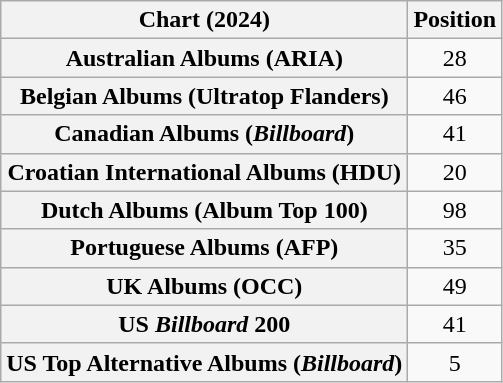<table class="wikitable sortable plainrowheaders" style="text-align:center">
<tr>
<th scope="col">Chart (2024)</th>
<th scope="col">Position</th>
</tr>
<tr>
<th scope="row">Australian Albums (ARIA)</th>
<td>28</td>
</tr>
<tr>
<th scope="row">Belgian Albums (Ultratop Flanders)</th>
<td>46</td>
</tr>
<tr>
<th scope="row">Canadian Albums (<em>Billboard</em>)</th>
<td>41</td>
</tr>
<tr>
<th scope="row">Croatian International Albums (HDU)</th>
<td>20</td>
</tr>
<tr>
<th scope="row">Dutch Albums (Album Top 100)</th>
<td>98</td>
</tr>
<tr>
<th scope="row">Portuguese Albums (AFP)</th>
<td>35</td>
</tr>
<tr>
<th scope="row">UK Albums (OCC)</th>
<td>49</td>
</tr>
<tr>
<th scope="row">US <em>Billboard</em> 200</th>
<td>41</td>
</tr>
<tr>
<th scope="row">US Top Alternative Albums (<em>Billboard</em>)</th>
<td>5</td>
</tr>
</table>
